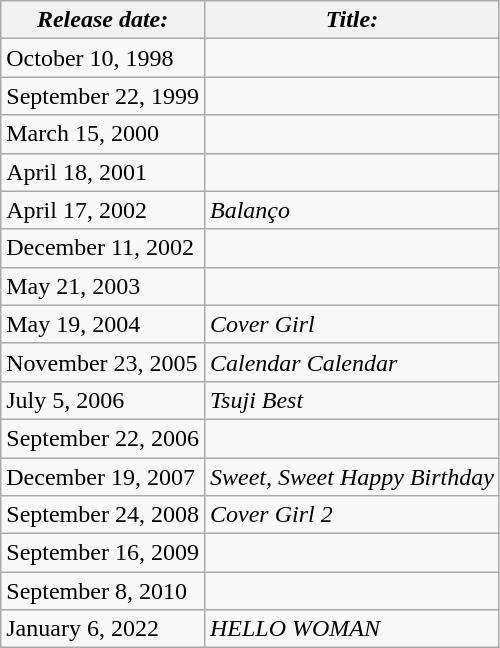<table class="wikitable">
<tr>
<th rowspan="1"><em>Release date:</em></th>
<th rowspan="1"><em>Title:</em></th>
</tr>
<tr>
<td>October 10, 1998</td>
<td></td>
</tr>
<tr>
<td>September 22, 1999</td>
<td></td>
</tr>
<tr>
<td>March 15, 2000</td>
<td></td>
</tr>
<tr>
<td>April 18, 2001</td>
<td></td>
</tr>
<tr>
<td>April 17, 2002</td>
<td><em>Balanço</em></td>
</tr>
<tr>
<td>December 11, 2002</td>
<td></td>
</tr>
<tr>
<td>May 21, 2003</td>
<td></td>
</tr>
<tr>
<td>May 19, 2004</td>
<td><em>Cover Girl</em></td>
</tr>
<tr>
<td>November 23, 2005</td>
<td><em>Calendar Calendar</em></td>
</tr>
<tr>
<td>July 5, 2006</td>
<td><em>Tsuji Best</em></td>
</tr>
<tr>
<td>September 22, 2006</td>
<td></td>
</tr>
<tr>
<td>December 19, 2007</td>
<td><em>Sweet, Sweet Happy Birthday</em></td>
</tr>
<tr>
<td>September 24, 2008</td>
<td><em>Cover Girl 2</em></td>
</tr>
<tr>
<td>September 16, 2009</td>
<td></td>
</tr>
<tr>
<td>September 8, 2010</td>
<td></td>
</tr>
<tr>
<td>January 6, 2022</td>
<td><em>HELLO WOMAN</em></td>
</tr>
</table>
